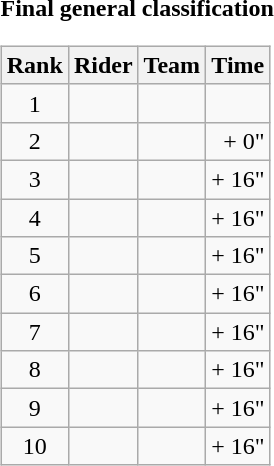<table>
<tr>
<td><strong>Final general classification</strong><br><table class="wikitable">
<tr>
<th scope="col">Rank</th>
<th scope="col">Rider</th>
<th scope="col">Team</th>
<th scope="col">Time</th>
</tr>
<tr>
<td style="text-align:center;">1</td>
<td></td>
<td></td>
<td style="text-align:right;"></td>
</tr>
<tr>
<td style="text-align:center;">2</td>
<td></td>
<td></td>
<td style="text-align:right;">+ 0"</td>
</tr>
<tr>
<td style="text-align:center;">3</td>
<td></td>
<td></td>
<td style="text-align:right;">+ 16"</td>
</tr>
<tr>
<td style="text-align:center;">4</td>
<td></td>
<td></td>
<td style="text-align:right;">+ 16"</td>
</tr>
<tr>
<td style="text-align:center;">5</td>
<td></td>
<td></td>
<td style="text-align:right;">+ 16"</td>
</tr>
<tr>
<td style="text-align:center;">6</td>
<td></td>
<td></td>
<td style="text-align:right;">+ 16"</td>
</tr>
<tr>
<td style="text-align:center;">7</td>
<td></td>
<td></td>
<td style="text-align:right;">+ 16"</td>
</tr>
<tr>
<td style="text-align:center;">8</td>
<td></td>
<td></td>
<td style="text-align:right;">+ 16"</td>
</tr>
<tr>
<td style="text-align:center;">9</td>
<td></td>
<td></td>
<td style="text-align:right;">+ 16"</td>
</tr>
<tr>
<td style="text-align:center;">10</td>
<td></td>
<td></td>
<td style="text-align:right;">+ 16"</td>
</tr>
</table>
</td>
</tr>
</table>
